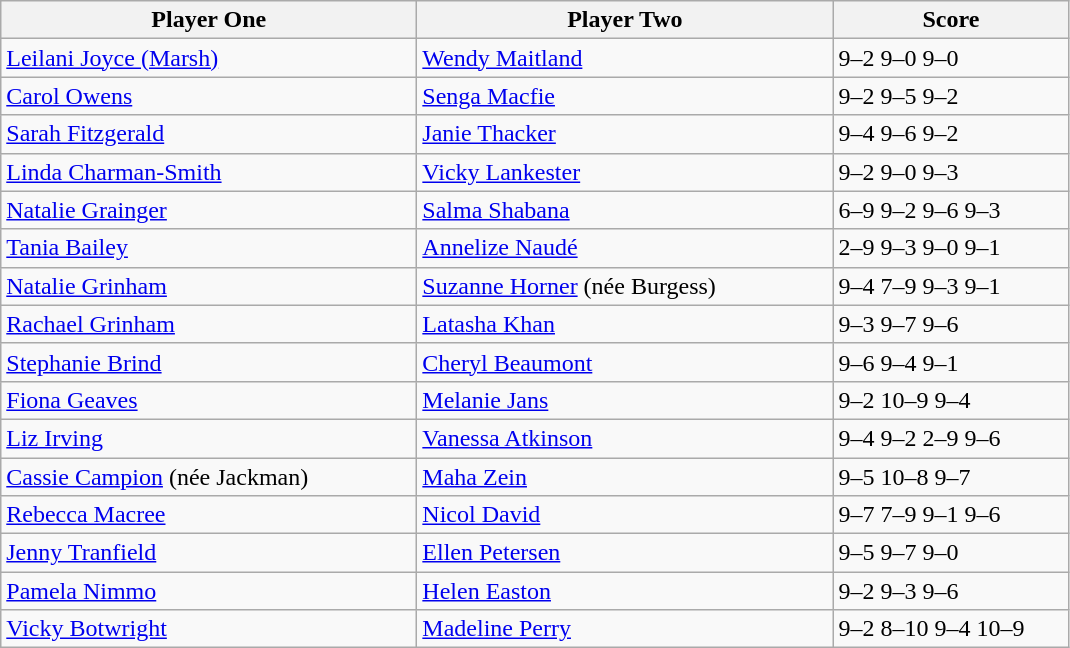<table class="wikitable">
<tr>
<th width=270>Player One</th>
<th width=270>Player Two</th>
<th width=150>Score</th>
</tr>
<tr>
<td> <a href='#'>Leilani Joyce (Marsh)</a></td>
<td> <a href='#'>Wendy Maitland</a></td>
<td>9–2 9–0 9–0</td>
</tr>
<tr>
<td> <a href='#'>Carol Owens</a></td>
<td> <a href='#'>Senga Macfie</a></td>
<td>9–2 9–5 9–2</td>
</tr>
<tr>
<td> <a href='#'>Sarah Fitzgerald</a></td>
<td> <a href='#'>Janie Thacker</a></td>
<td>9–4 9–6 9–2</td>
</tr>
<tr>
<td> <a href='#'>Linda Charman-Smith</a></td>
<td> <a href='#'>Vicky Lankester</a></td>
<td>9–2 9–0 9–3</td>
</tr>
<tr>
<td> <a href='#'>Natalie Grainger</a></td>
<td> <a href='#'>Salma Shabana</a></td>
<td>6–9 9–2 9–6 9–3</td>
</tr>
<tr>
<td> <a href='#'>Tania Bailey</a></td>
<td> <a href='#'>Annelize Naudé</a></td>
<td>2–9 9–3 9–0 9–1</td>
</tr>
<tr>
<td> <a href='#'>Natalie Grinham</a></td>
<td> <a href='#'>Suzanne Horner</a> (née Burgess)</td>
<td>9–4 7–9 9–3 9–1</td>
</tr>
<tr>
<td> <a href='#'>Rachael Grinham</a></td>
<td> <a href='#'>Latasha Khan</a></td>
<td>9–3 9–7 9–6</td>
</tr>
<tr>
<td> <a href='#'>Stephanie Brind</a></td>
<td> <a href='#'>Cheryl Beaumont</a></td>
<td>9–6 9–4 9–1</td>
</tr>
<tr>
<td> <a href='#'>Fiona Geaves</a></td>
<td> <a href='#'>Melanie Jans</a></td>
<td>9–2 10–9 9–4</td>
</tr>
<tr>
<td> <a href='#'>Liz Irving</a></td>
<td> <a href='#'>Vanessa Atkinson</a></td>
<td>9–4 9–2 2–9 9–6</td>
</tr>
<tr>
<td> <a href='#'>Cassie Campion</a> (née Jackman)</td>
<td> <a href='#'>Maha Zein</a></td>
<td>9–5 10–8 9–7</td>
</tr>
<tr>
<td> <a href='#'>Rebecca Macree</a></td>
<td> <a href='#'>Nicol David</a></td>
<td>9–7 7–9 9–1 9–6</td>
</tr>
<tr>
<td> <a href='#'>Jenny Tranfield</a></td>
<td> <a href='#'>Ellen Petersen</a></td>
<td>9–5 9–7 9–0</td>
</tr>
<tr>
<td> <a href='#'>Pamela Nimmo</a></td>
<td> <a href='#'>Helen Easton</a></td>
<td>9–2 9–3 9–6</td>
</tr>
<tr>
<td> <a href='#'>Vicky Botwright</a></td>
<td> <a href='#'>Madeline Perry</a></td>
<td>9–2 8–10 9–4 10–9</td>
</tr>
</table>
